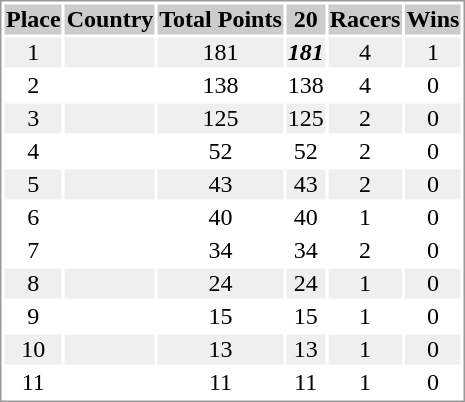<table border="0" style="border: 1px solid #999; background-color:#FFFFFF; text-align:center">
<tr align="center" bgcolor="#CCCCCC">
<th>Place</th>
<th>Country</th>
<th>Total Points</th>
<th>20</th>
<th>Racers</th>
<th>Wins</th>
</tr>
<tr bgcolor="#EFEFEF">
<td>1</td>
<td align="left"></td>
<td>181</td>
<td><strong><em>181</em></strong></td>
<td>4</td>
<td>1</td>
</tr>
<tr>
<td>2</td>
<td align="left"></td>
<td>138</td>
<td>138</td>
<td>4</td>
<td>0</td>
</tr>
<tr bgcolor="#EFEFEF">
<td>3</td>
<td align="left"></td>
<td>125</td>
<td>125</td>
<td>2</td>
<td>0</td>
</tr>
<tr>
<td>4</td>
<td align="left"></td>
<td>52</td>
<td>52</td>
<td>2</td>
<td>0</td>
</tr>
<tr bgcolor="#EFEFEF">
<td>5</td>
<td align="left"></td>
<td>43</td>
<td>43</td>
<td>2</td>
<td>0</td>
</tr>
<tr>
<td>6</td>
<td align="left"></td>
<td>40</td>
<td>40</td>
<td>1</td>
<td>0</td>
</tr>
<tr>
<td>7</td>
<td align="left"></td>
<td>34</td>
<td>34</td>
<td>2</td>
<td>0</td>
</tr>
<tr bgcolor="#EFEFEF">
<td>8</td>
<td align="left"></td>
<td>24</td>
<td>24</td>
<td>1</td>
<td>0</td>
</tr>
<tr>
<td>9</td>
<td align="left"></td>
<td>15</td>
<td>15</td>
<td>1</td>
<td>0</td>
</tr>
<tr bgcolor="#EFEFEF">
<td>10</td>
<td align="left"></td>
<td>13</td>
<td>13</td>
<td>1</td>
<td>0</td>
</tr>
<tr>
<td>11</td>
<td align="left"></td>
<td>11</td>
<td>11</td>
<td>1</td>
<td>0</td>
</tr>
</table>
